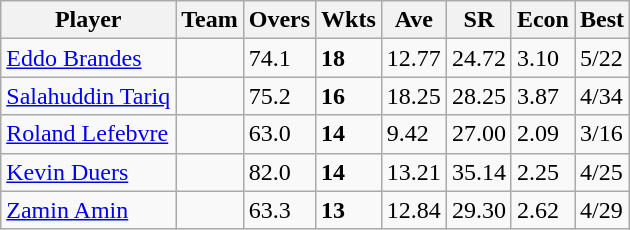<table class="wikitable">
<tr>
<th>Player</th>
<th>Team</th>
<th>Overs</th>
<th>Wkts</th>
<th>Ave</th>
<th>SR</th>
<th>Econ</th>
<th>Best</th>
</tr>
<tr>
<td><a href='#'>Eddo Brandes</a></td>
<td></td>
<td>74.1</td>
<td><strong>18</strong></td>
<td>12.77</td>
<td>24.72</td>
<td>3.10</td>
<td>5/22</td>
</tr>
<tr>
<td><a href='#'>Salahuddin Tariq</a></td>
<td></td>
<td>75.2</td>
<td><strong>16</strong></td>
<td>18.25</td>
<td>28.25</td>
<td>3.87</td>
<td>4/34</td>
</tr>
<tr>
<td><a href='#'>Roland Lefebvre</a></td>
<td></td>
<td>63.0</td>
<td><strong>14</strong></td>
<td>9.42</td>
<td>27.00</td>
<td>2.09</td>
<td>3/16</td>
</tr>
<tr>
<td><a href='#'>Kevin Duers</a></td>
<td></td>
<td>82.0</td>
<td><strong>14</strong></td>
<td>13.21</td>
<td>35.14</td>
<td>2.25</td>
<td>4/25</td>
</tr>
<tr>
<td><a href='#'>Zamin Amin</a></td>
<td></td>
<td>63.3</td>
<td><strong>13</strong></td>
<td>12.84</td>
<td>29.30</td>
<td>2.62</td>
<td>4/29</td>
</tr>
</table>
